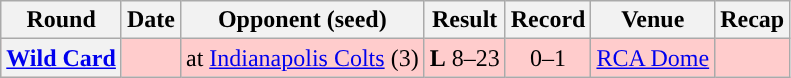<table class="wikitable" style="text-align:center">
<tr>
<th>Round</th>
<th>Date</th>
<th>Opponent (seed)</th>
<th>Result</th>
<th>Record</th>
<th>Venue</th>
<th>Recap</th>
</tr>
<tr style="background:#fcc">
<th><a href='#'>Wild Card</a></th>
<td></td>
<td>at <a href='#'>Indianapolis Colts</a> (3)</td>
<td><strong>L</strong>  8–23</td>
<td>0–1</td>
<td><a href='#'>RCA Dome</a></td>
<td></td>
</tr>
</table>
